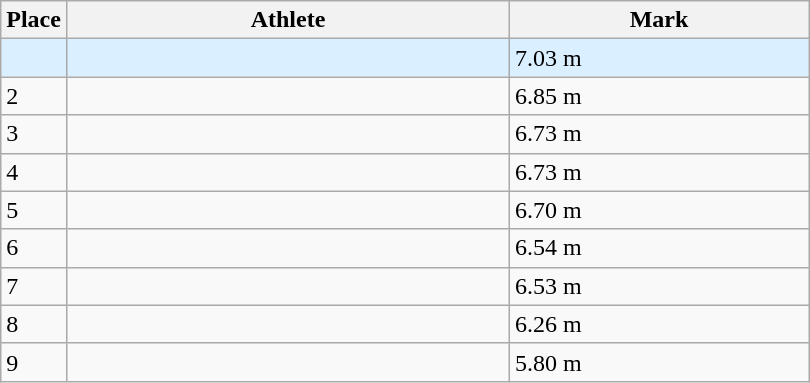<table class=wikitable>
<tr>
<th>Place</th>
<th style="width:18em">Athlete</th>
<th style="width:12em">Mark</th>
</tr>
<tr style="background:#daefff;">
<td></td>
<td></td>
<td>7.03 m </td>
</tr>
<tr>
<td>2</td>
<td></td>
<td>6.85 m </td>
</tr>
<tr>
<td>3</td>
<td></td>
<td>6.73 m </td>
</tr>
<tr>
<td>4</td>
<td></td>
<td>6.73 m </td>
</tr>
<tr>
<td>5</td>
<td></td>
<td>6.70 m </td>
</tr>
<tr>
<td>6</td>
<td></td>
<td>6.54 m </td>
</tr>
<tr>
<td>7</td>
<td></td>
<td>6.53 m </td>
</tr>
<tr>
<td>8</td>
<td></td>
<td>6.26 m </td>
</tr>
<tr>
<td>9</td>
<td></td>
<td>5.80 m </td>
</tr>
</table>
